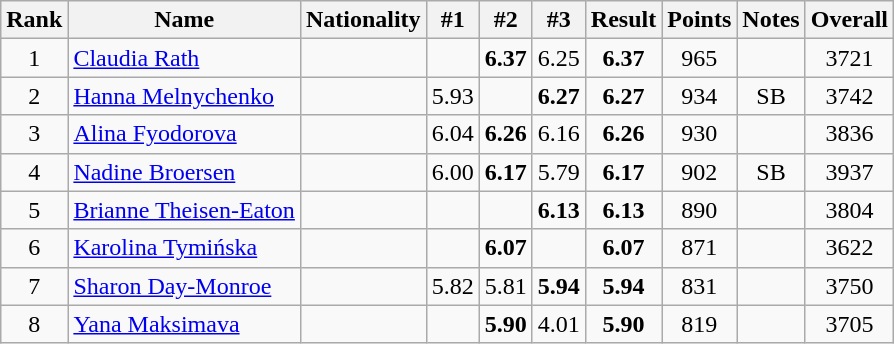<table class="wikitable sortable" style="text-align:center">
<tr>
<th>Rank</th>
<th>Name</th>
<th>Nationality</th>
<th>#1</th>
<th>#2</th>
<th>#3</th>
<th>Result</th>
<th>Points</th>
<th>Notes</th>
<th>Overall</th>
</tr>
<tr>
<td>1</td>
<td align=left><a href='#'>Claudia Rath</a></td>
<td align=left></td>
<td></td>
<td><strong>6.37</strong></td>
<td>6.25</td>
<td><strong>6.37</strong></td>
<td>965</td>
<td></td>
<td>3721</td>
</tr>
<tr>
<td>2</td>
<td align=left><a href='#'>Hanna Melnychenko</a></td>
<td align=left></td>
<td>5.93</td>
<td></td>
<td><strong>6.27</strong></td>
<td><strong>6.27</strong></td>
<td>934</td>
<td>SB</td>
<td>3742</td>
</tr>
<tr>
<td>3</td>
<td align=left><a href='#'>Alina Fyodorova</a></td>
<td align=left></td>
<td>6.04</td>
<td><strong>6.26 </strong></td>
<td>6.16</td>
<td><strong>6.26 </strong></td>
<td>930</td>
<td></td>
<td>3836</td>
</tr>
<tr>
<td>4</td>
<td align=left><a href='#'>Nadine Broersen</a></td>
<td align=left></td>
<td>6.00</td>
<td><strong>6.17</strong></td>
<td>5.79</td>
<td><strong>6.17</strong></td>
<td>902</td>
<td>SB</td>
<td>3937</td>
</tr>
<tr>
<td>5</td>
<td align=left><a href='#'>Brianne Theisen-Eaton</a></td>
<td align=left></td>
<td></td>
<td></td>
<td><strong>6.13</strong></td>
<td><strong>6.13</strong></td>
<td>890</td>
<td></td>
<td>3804</td>
</tr>
<tr>
<td>6</td>
<td align=left><a href='#'>Karolina Tymińska</a></td>
<td align=left></td>
<td></td>
<td><strong>6.07</strong></td>
<td></td>
<td><strong>6.07</strong></td>
<td>871</td>
<td></td>
<td>3622</td>
</tr>
<tr>
<td>7</td>
<td align=left><a href='#'>Sharon Day-Monroe</a></td>
<td align=left></td>
<td>5.82</td>
<td>5.81</td>
<td><strong>5.94</strong></td>
<td><strong>5.94</strong></td>
<td>831</td>
<td></td>
<td>3750</td>
</tr>
<tr>
<td>8</td>
<td align=left><a href='#'>Yana Maksimava</a></td>
<td align=left></td>
<td></td>
<td><strong>5.90</strong></td>
<td>4.01</td>
<td><strong>5.90</strong></td>
<td>819</td>
<td></td>
<td>3705</td>
</tr>
</table>
